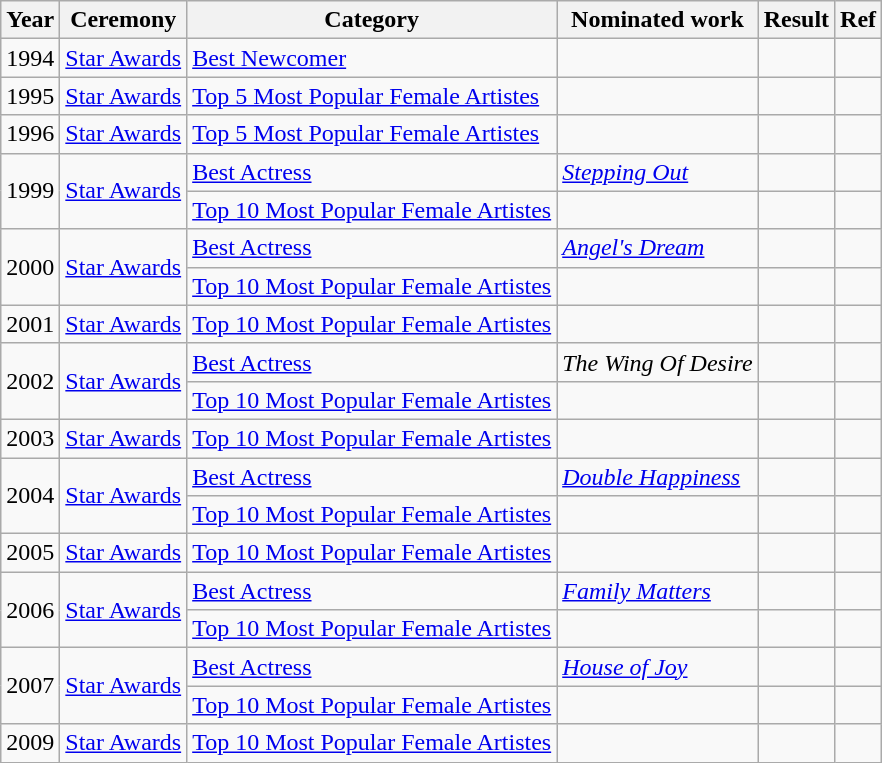<table class="wikitable sortable">
<tr>
<th>Year</th>
<th>Ceremony</th>
<th>Category</th>
<th>Nominated work</th>
<th>Result</th>
<th class="unsortable">Ref</th>
</tr>
<tr>
<td>1994</td>
<td><a href='#'>Star Awards</a></td>
<td><a href='#'>Best Newcomer</a></td>
<td></td>
<td></td>
<td></td>
</tr>
<tr>
<td>1995</td>
<td><a href='#'>Star Awards</a></td>
<td><a href='#'>Top 5 Most Popular Female Artistes</a></td>
<td></td>
<td></td>
<td></td>
</tr>
<tr>
<td>1996</td>
<td><a href='#'>Star Awards</a></td>
<td><a href='#'>Top 5 Most Popular Female Artistes</a></td>
<td></td>
<td></td>
<td></td>
</tr>
<tr>
<td rowspan="2">1999</td>
<td rowspan="2"><a href='#'>Star Awards</a></td>
<td><a href='#'>Best Actress</a></td>
<td><em><a href='#'>Stepping Out</a></em> </td>
<td></td>
<td></td>
</tr>
<tr>
<td><a href='#'>Top 10 Most Popular Female Artistes</a></td>
<td></td>
<td></td>
<td></td>
</tr>
<tr>
<td rowspan="2">2000</td>
<td rowspan="2"><a href='#'>Star Awards</a></td>
<td><a href='#'>Best Actress</a></td>
<td><em><a href='#'>Angel's Dream</a></em> </td>
<td></td>
<td></td>
</tr>
<tr>
<td><a href='#'>Top 10 Most Popular Female Artistes</a></td>
<td></td>
<td></td>
<td></td>
</tr>
<tr>
<td>2001</td>
<td><a href='#'>Star Awards</a></td>
<td><a href='#'>Top 10 Most Popular Female Artistes</a></td>
<td></td>
<td></td>
<td></td>
</tr>
<tr>
<td rowspan="2">2002</td>
<td rowspan="2"><a href='#'>Star Awards</a></td>
<td><a href='#'>Best Actress</a></td>
<td><em>The Wing Of Desire</em> </td>
<td></td>
<td></td>
</tr>
<tr>
<td><a href='#'>Top 10 Most Popular Female Artistes</a></td>
<td></td>
<td></td>
<td></td>
</tr>
<tr>
<td>2003</td>
<td><a href='#'>Star Awards</a></td>
<td><a href='#'>Top 10 Most Popular Female Artistes</a></td>
<td></td>
<td></td>
<td></td>
</tr>
<tr>
<td rowspan="2">2004</td>
<td rowspan="2"><a href='#'>Star Awards</a></td>
<td><a href='#'>Best Actress</a></td>
<td><em><a href='#'>Double Happiness</a></em> </td>
<td></td>
<td></td>
</tr>
<tr>
<td><a href='#'>Top 10 Most Popular Female Artistes</a></td>
<td></td>
<td></td>
<td></td>
</tr>
<tr>
<td>2005</td>
<td><a href='#'>Star Awards</a></td>
<td><a href='#'>Top 10 Most Popular Female Artistes</a></td>
<td></td>
<td></td>
<td></td>
</tr>
<tr>
<td rowspan="2">2006</td>
<td rowspan="2"><a href='#'>Star Awards</a></td>
<td><a href='#'>Best Actress</a></td>
<td><em><a href='#'>Family Matters</a></em> </td>
<td></td>
<td></td>
</tr>
<tr>
<td><a href='#'>Top 10 Most Popular Female Artistes</a></td>
<td></td>
<td></td>
<td></td>
</tr>
<tr>
<td rowspan="2">2007</td>
<td rowspan="2"><a href='#'>Star Awards</a></td>
<td><a href='#'>Best Actress</a></td>
<td><em><a href='#'>House of Joy</a></em> </td>
<td></td>
<td></td>
</tr>
<tr>
<td><a href='#'>Top 10 Most Popular Female Artistes</a></td>
<td></td>
<td></td>
<td></td>
</tr>
<tr>
<td>2009</td>
<td><a href='#'>Star Awards</a></td>
<td><a href='#'>Top 10 Most Popular Female Artistes</a></td>
<td></td>
<td></td>
<td></td>
</tr>
</table>
